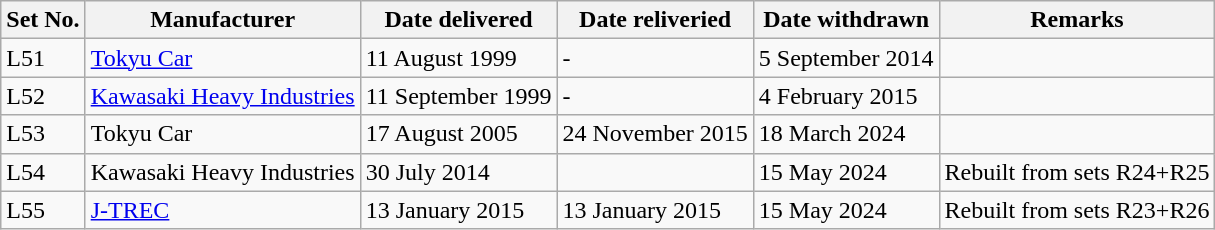<table class="wikitable">
<tr>
<th>Set No.</th>
<th>Manufacturer</th>
<th>Date delivered</th>
<th>Date reliveried</th>
<th>Date withdrawn</th>
<th>Remarks</th>
</tr>
<tr>
<td>L51</td>
<td><a href='#'>Tokyu Car</a></td>
<td>11 August 1999</td>
<td>-</td>
<td>5 September 2014</td>
<td></td>
</tr>
<tr>
<td>L52</td>
<td><a href='#'>Kawasaki Heavy Industries</a></td>
<td>11 September 1999</td>
<td>-</td>
<td>4 February 2015</td>
<td></td>
</tr>
<tr>
<td>L53</td>
<td>Tokyu Car</td>
<td>17 August 2005</td>
<td>24 November 2015</td>
<td>18 March 2024</td>
<td></td>
</tr>
<tr>
<td>L54</td>
<td>Kawasaki Heavy Industries</td>
<td>30 July 2014</td>
<td 30 July 2014></td>
<td>15 May 2024</td>
<td>Rebuilt from sets R24+R25</td>
</tr>
<tr>
<td>L55</td>
<td><a href='#'>J-TREC</a></td>
<td>13 January 2015</td>
<td>13 January 2015</td>
<td>15 May 2024</td>
<td>Rebuilt from sets R23+R26</td>
</tr>
</table>
